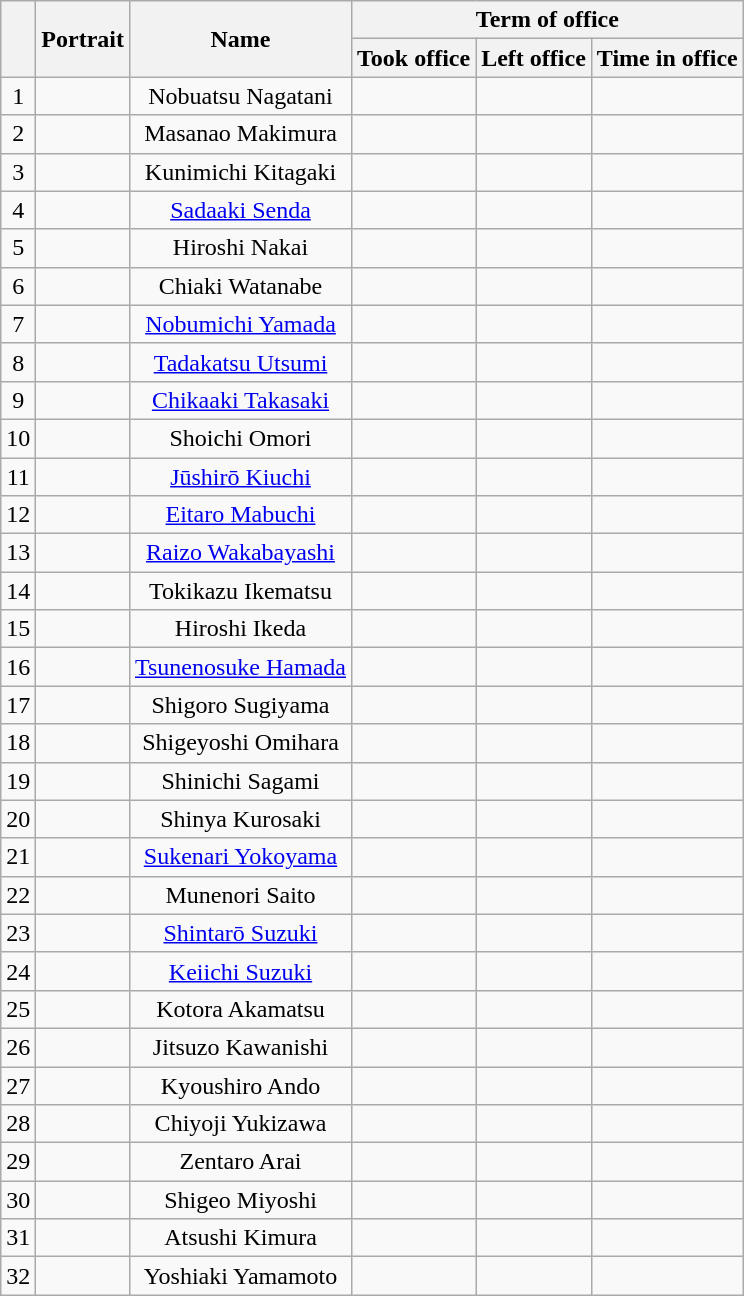<table class="wikitable" style="text-align:center;">
<tr>
<th rowspan="2"></th>
<th rowspan="2">Portrait</th>
<th rowspan="2">Name</th>
<th colspan="3">Term of office</th>
</tr>
<tr>
<th>Took office</th>
<th>Left office</th>
<th>Time in office</th>
</tr>
<tr>
<td>1</td>
<td></td>
<td>Nobuatsu Nagatani</td>
<td></td>
<td></td>
<td></td>
</tr>
<tr>
<td>2</td>
<td></td>
<td>Masanao Makimura</td>
<td></td>
<td></td>
<td></td>
</tr>
<tr>
<td>3</td>
<td></td>
<td>Kunimichi Kitagaki</td>
<td></td>
<td></td>
<td></td>
</tr>
<tr>
<td>4</td>
<td></td>
<td><a href='#'>Sadaaki Senda</a></td>
<td></td>
<td></td>
<td></td>
</tr>
<tr>
<td>5</td>
<td></td>
<td>Hiroshi Nakai</td>
<td></td>
<td></td>
<td></td>
</tr>
<tr>
<td>6</td>
<td></td>
<td>Chiaki Watanabe</td>
<td></td>
<td></td>
<td></td>
</tr>
<tr>
<td>7</td>
<td></td>
<td><a href='#'>Nobumichi Yamada</a></td>
<td></td>
<td></td>
<td></td>
</tr>
<tr>
<td>8</td>
<td></td>
<td><a href='#'>Tadakatsu Utsumi</a></td>
<td></td>
<td></td>
<td></td>
</tr>
<tr>
<td>9</td>
<td></td>
<td><a href='#'>Chikaaki Takasaki</a></td>
<td></td>
<td></td>
<td></td>
</tr>
<tr>
<td>10</td>
<td></td>
<td>Shoichi Omori</td>
<td></td>
<td></td>
<td></td>
</tr>
<tr>
<td>11</td>
<td></td>
<td><a href='#'>Jūshirō Kiuchi</a></td>
<td></td>
<td></td>
<td></td>
</tr>
<tr>
<td>12</td>
<td></td>
<td><a href='#'>Eitaro Mabuchi</a></td>
<td></td>
<td></td>
<td></td>
</tr>
<tr>
<td>13</td>
<td></td>
<td><a href='#'>Raizo Wakabayashi</a></td>
<td></td>
<td></td>
<td></td>
</tr>
<tr>
<td>14</td>
<td></td>
<td>Tokikazu Ikematsu</td>
<td></td>
<td></td>
<td></td>
</tr>
<tr>
<td>15</td>
<td></td>
<td>Hiroshi Ikeda</td>
<td></td>
<td></td>
<td></td>
</tr>
<tr>
<td>16</td>
<td></td>
<td><a href='#'>Tsunenosuke Hamada</a></td>
<td></td>
<td></td>
<td></td>
</tr>
<tr>
<td>17</td>
<td></td>
<td>Shigoro Sugiyama</td>
<td></td>
<td></td>
<td></td>
</tr>
<tr>
<td>18</td>
<td></td>
<td>Shigeyoshi Omihara</td>
<td></td>
<td></td>
<td></td>
</tr>
<tr>
<td>19</td>
<td></td>
<td>Shinichi Sagami</td>
<td></td>
<td></td>
<td></td>
</tr>
<tr>
<td>20</td>
<td></td>
<td>Shinya Kurosaki</td>
<td></td>
<td></td>
<td></td>
</tr>
<tr>
<td>21</td>
<td></td>
<td><a href='#'>Sukenari Yokoyama</a></td>
<td></td>
<td></td>
<td></td>
</tr>
<tr>
<td>22</td>
<td></td>
<td>Munenori Saito</td>
<td></td>
<td></td>
<td></td>
</tr>
<tr>
<td>23</td>
<td></td>
<td><a href='#'>Shintarō Suzuki</a></td>
<td></td>
<td></td>
<td></td>
</tr>
<tr>
<td>24</td>
<td></td>
<td><a href='#'>Keiichi Suzuki</a></td>
<td></td>
<td></td>
<td></td>
</tr>
<tr>
<td>25</td>
<td></td>
<td>Kotora Akamatsu</td>
<td></td>
<td></td>
<td></td>
</tr>
<tr>
<td>26</td>
<td></td>
<td>Jitsuzo Kawanishi</td>
<td></td>
<td></td>
<td></td>
</tr>
<tr>
<td>27</td>
<td></td>
<td>Kyoushiro Ando</td>
<td></td>
<td></td>
<td></td>
</tr>
<tr>
<td>28</td>
<td></td>
<td>Chiyoji Yukizawa</td>
<td></td>
<td></td>
<td></td>
</tr>
<tr>
<td>29</td>
<td></td>
<td>Zentaro Arai</td>
<td></td>
<td></td>
<td></td>
</tr>
<tr>
<td>30</td>
<td></td>
<td>Shigeo Miyoshi</td>
<td></td>
<td></td>
<td></td>
</tr>
<tr>
<td>31</td>
<td></td>
<td>Atsushi Kimura</td>
<td></td>
<td></td>
<td></td>
</tr>
<tr>
<td>32</td>
<td></td>
<td>Yoshiaki Yamamoto</td>
<td></td>
<td></td>
<td></td>
</tr>
</table>
